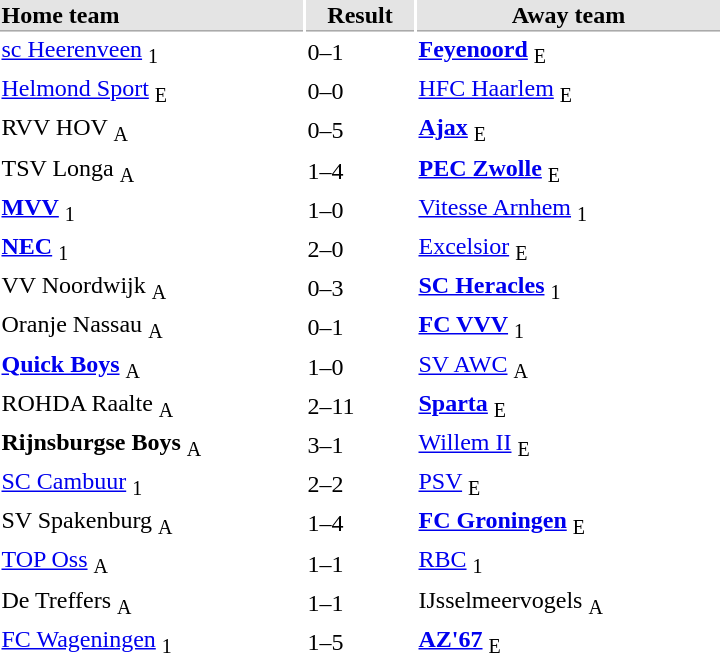<table style="float:right;">
<tr bgcolor="#E4E4E4">
<th style="border-bottom:1px solid #AAAAAA" width="200" align="left">Home team</th>
<th style="border-bottom:1px solid #AAAAAA" width="70" align="center">Result</th>
<th style="border-bottom:1px solid #AAAAAA" width="200">Away team</th>
</tr>
<tr>
<td><a href='#'>sc Heerenveen</a> <sub>1</sub></td>
<td>0–1</td>
<td><strong><a href='#'>Feyenoord</a></strong> <sub>E</sub></td>
</tr>
<tr>
<td><a href='#'>Helmond Sport</a> <sub>E</sub></td>
<td>0–0</td>
<td><a href='#'>HFC Haarlem</a> <sub>E</sub></td>
</tr>
<tr>
<td>RVV HOV <sub>A</sub></td>
<td>0–5</td>
<td><strong><a href='#'>Ajax</a></strong> <sub>E</sub></td>
</tr>
<tr>
<td>TSV Longa <sub>A</sub></td>
<td>1–4</td>
<td><strong><a href='#'>PEC Zwolle</a></strong> <sub>E</sub></td>
</tr>
<tr>
<td><strong><a href='#'>MVV</a></strong> <sub>1</sub></td>
<td>1–0</td>
<td><a href='#'>Vitesse Arnhem</a> <sub>1</sub></td>
</tr>
<tr>
<td><strong><a href='#'>NEC</a></strong> <sub>1</sub></td>
<td>2–0</td>
<td><a href='#'>Excelsior</a> <sub>E</sub></td>
</tr>
<tr>
<td>VV Noordwijk <sub>A</sub></td>
<td>0–3</td>
<td><strong><a href='#'>SC Heracles</a></strong> <sub>1</sub></td>
</tr>
<tr>
<td>Oranje Nassau <sub>A</sub></td>
<td>0–1</td>
<td><strong><a href='#'>FC VVV</a></strong> <sub>1</sub></td>
</tr>
<tr>
<td><strong><a href='#'>Quick Boys</a></strong> <sub>A</sub></td>
<td>1–0</td>
<td><a href='#'>SV AWC</a> <sub>A</sub></td>
</tr>
<tr>
<td>ROHDA Raalte <sub>A</sub></td>
<td>2–11</td>
<td><strong><a href='#'>Sparta</a></strong> <sub>E</sub></td>
</tr>
<tr>
<td><strong>Rijnsburgse Boys</strong> <sub>A</sub></td>
<td>3–1</td>
<td><a href='#'>Willem II</a> <sub>E</sub></td>
</tr>
<tr>
<td><a href='#'>SC Cambuur</a> <sub>1</sub></td>
<td>2–2</td>
<td><a href='#'>PSV</a> <sub>E</sub></td>
</tr>
<tr>
<td>SV Spakenburg <sub>A</sub></td>
<td>1–4</td>
<td><strong><a href='#'>FC Groningen</a></strong> <sub>E</sub></td>
</tr>
<tr>
<td><a href='#'>TOP Oss</a> <sub>A</sub></td>
<td>1–1</td>
<td><a href='#'>RBC</a> <sub>1</sub></td>
</tr>
<tr>
<td>De Treffers <sub>A</sub></td>
<td>1–1</td>
<td>IJsselmeervogels <sub>A</sub></td>
</tr>
<tr>
<td><a href='#'>FC Wageningen</a> <sub>1</sub></td>
<td>1–5</td>
<td><strong><a href='#'>AZ'67</a></strong> <sub>E</sub></td>
</tr>
</table>
